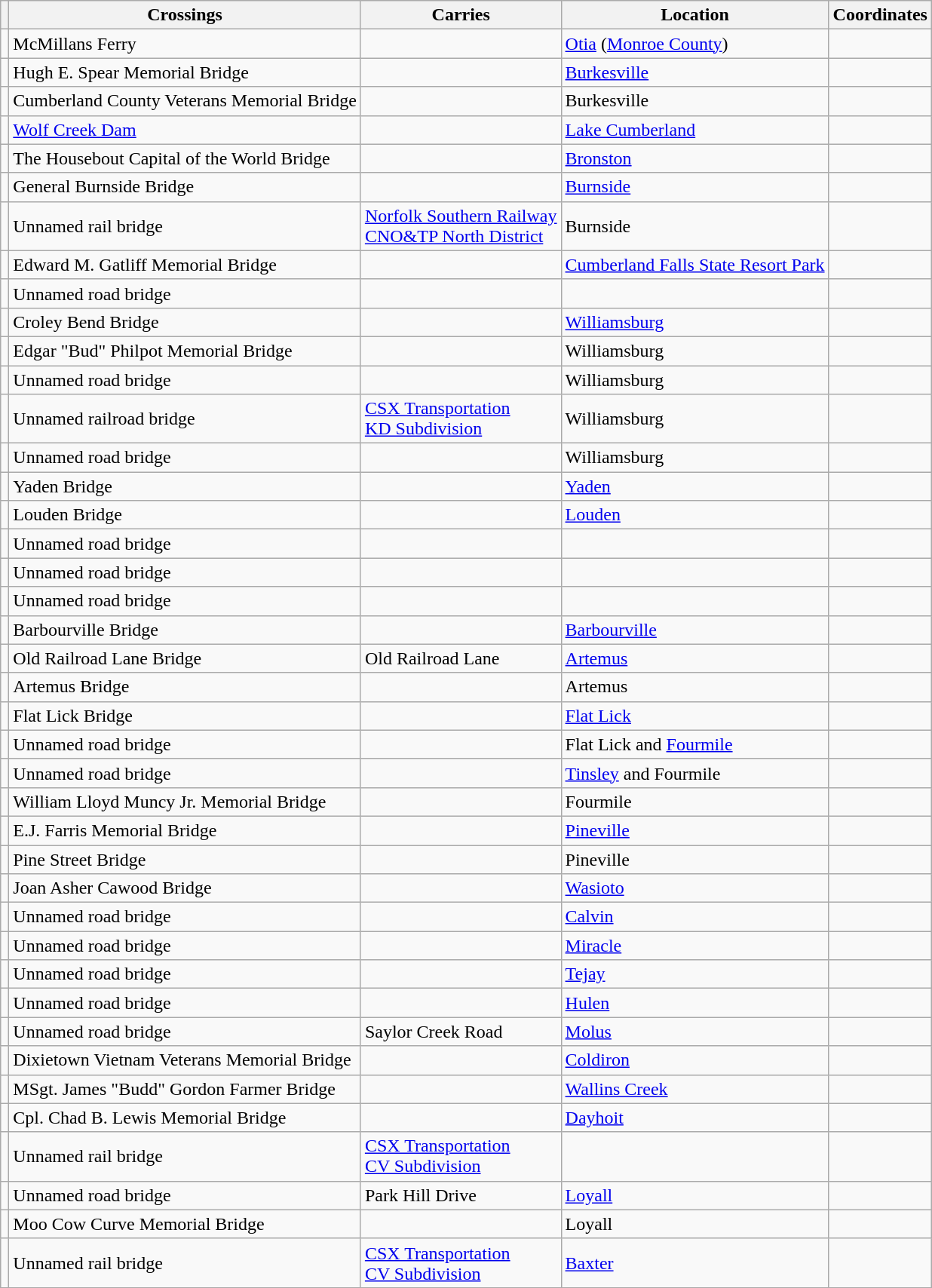<table class="wikitable sortable">
<tr>
<th></th>
<th>Crossings</th>
<th>Carries</th>
<th>Location</th>
<th>Coordinates</th>
</tr>
<tr>
<td></td>
<td>McMillans Ferry</td>
<td></td>
<td><a href='#'>Otia</a> (<a href='#'>Monroe County</a>)</td>
<td></td>
</tr>
<tr>
<td></td>
<td>Hugh E. Spear Memorial Bridge</td>
<td></td>
<td><a href='#'>Burkesville</a></td>
<td></td>
</tr>
<tr>
<td></td>
<td>Cumberland County Veterans Memorial Bridge</td>
<td></td>
<td>Burkesville</td>
<td></td>
</tr>
<tr>
<td></td>
<td><a href='#'>Wolf Creek Dam</a></td>
<td></td>
<td><a href='#'>Lake Cumberland</a></td>
<td></td>
</tr>
<tr>
<td></td>
<td>The Housebout Capital of the World Bridge</td>
<td></td>
<td><a href='#'>Bronston</a></td>
<td></td>
</tr>
<tr>
<td></td>
<td>General Burnside Bridge</td>
<td></td>
<td><a href='#'>Burnside</a></td>
<td></td>
</tr>
<tr>
<td></td>
<td>Unnamed rail bridge</td>
<td><a href='#'>Norfolk Southern Railway</a><br><a href='#'>CNO&TP North District</a></td>
<td>Burnside</td>
<td></td>
</tr>
<tr>
<td></td>
<td>Edward M. Gatliff Memorial Bridge</td>
<td></td>
<td><a href='#'>Cumberland Falls State Resort Park</a></td>
<td></td>
</tr>
<tr>
<td></td>
<td>Unnamed road bridge</td>
<td></td>
<td></td>
<td></td>
</tr>
<tr>
<td></td>
<td>Croley Bend Bridge</td>
<td></td>
<td><a href='#'>Williamsburg</a></td>
<td></td>
</tr>
<tr>
<td></td>
<td>Edgar "Bud" Philpot Memorial Bridge</td>
<td></td>
<td>Williamsburg</td>
<td></td>
</tr>
<tr>
<td></td>
<td>Unnamed road bridge</td>
<td></td>
<td>Williamsburg</td>
<td></td>
</tr>
<tr>
<td></td>
<td>Unnamed railroad bridge</td>
<td><a href='#'>CSX Transportation</a><br><a href='#'>KD Subdivision</a></td>
<td>Williamsburg</td>
<td></td>
</tr>
<tr>
<td></td>
<td>Unnamed road bridge</td>
<td></td>
<td>Williamsburg</td>
<td></td>
</tr>
<tr>
<td></td>
<td>Yaden Bridge</td>
<td></td>
<td><a href='#'>Yaden</a></td>
<td></td>
</tr>
<tr>
<td></td>
<td>Louden Bridge</td>
<td></td>
<td><a href='#'>Louden</a></td>
<td></td>
</tr>
<tr>
<td></td>
<td>Unnamed road bridge</td>
<td></td>
<td></td>
<td></td>
</tr>
<tr>
<td></td>
<td>Unnamed road bridge</td>
<td></td>
<td></td>
<td></td>
</tr>
<tr>
<td></td>
<td>Unnamed road bridge</td>
<td></td>
<td></td>
<td></td>
</tr>
<tr>
<td></td>
<td>Barbourville Bridge</td>
<td></td>
<td><a href='#'>Barbourville</a></td>
<td></td>
</tr>
<tr>
<td></td>
<td>Old Railroad Lane Bridge</td>
<td>Old Railroad Lane</td>
<td><a href='#'>Artemus</a></td>
</tr>
<tr>
<td></td>
<td>Artemus Bridge</td>
<td></td>
<td>Artemus</td>
<td></td>
</tr>
<tr>
<td></td>
<td>Flat Lick Bridge</td>
<td></td>
<td><a href='#'>Flat Lick</a></td>
<td></td>
</tr>
<tr>
<td></td>
<td>Unnamed road bridge</td>
<td></td>
<td>Flat Lick and <a href='#'>Fourmile</a></td>
<td></td>
</tr>
<tr>
<td></td>
<td>Unnamed road bridge</td>
<td></td>
<td><a href='#'>Tinsley</a> and Fourmile</td>
<td></td>
</tr>
<tr>
<td></td>
<td>William Lloyd Muncy Jr. Memorial Bridge</td>
<td></td>
<td>Fourmile</td>
<td></td>
</tr>
<tr>
<td></td>
<td>E.J. Farris Memorial Bridge</td>
<td></td>
<td><a href='#'>Pineville</a></td>
<td></td>
</tr>
<tr>
<td></td>
<td>Pine Street Bridge</td>
<td></td>
<td>Pineville</td>
<td></td>
</tr>
<tr>
<td></td>
<td>Joan Asher Cawood Bridge</td>
<td></td>
<td><a href='#'>Wasioto</a></td>
</tr>
<tr>
<td></td>
<td>Unnamed road bridge</td>
<td></td>
<td><a href='#'>Calvin</a></td>
<td></td>
</tr>
<tr>
<td></td>
<td>Unnamed road bridge</td>
<td></td>
<td><a href='#'>Miracle</a></td>
<td></td>
</tr>
<tr>
<td></td>
<td>Unnamed road bridge</td>
<td></td>
<td><a href='#'>Tejay</a></td>
<td></td>
</tr>
<tr>
<td></td>
<td>Unnamed road bridge</td>
<td></td>
<td><a href='#'>Hulen</a></td>
<td></td>
</tr>
<tr>
<td></td>
<td>Unnamed road bridge</td>
<td>Saylor Creek Road</td>
<td><a href='#'>Molus</a></td>
<td></td>
</tr>
<tr>
<td></td>
<td>Dixietown Vietnam Veterans Memorial Bridge</td>
<td></td>
<td><a href='#'>Coldiron</a></td>
<td></td>
</tr>
<tr>
<td></td>
<td>MSgt. James "Budd" Gordon Farmer Bridge</td>
<td></td>
<td><a href='#'>Wallins Creek</a></td>
<td></td>
</tr>
<tr>
<td></td>
<td>Cpl. Chad B. Lewis Memorial Bridge</td>
<td></td>
<td><a href='#'>Dayhoit</a></td>
<td></td>
</tr>
<tr>
<td></td>
<td>Unnamed rail bridge</td>
<td><a href='#'>CSX Transportation</a><br><a href='#'>CV Subdivision</a></td>
<td></td>
<td></td>
</tr>
<tr>
<td></td>
<td>Unnamed road bridge</td>
<td>Park Hill Drive</td>
<td><a href='#'>Loyall</a></td>
<td></td>
</tr>
<tr>
<td></td>
<td>Moo Cow Curve Memorial Bridge</td>
<td></td>
<td>Loyall</td>
<td></td>
</tr>
<tr>
<td></td>
<td>Unnamed rail bridge</td>
<td><a href='#'>CSX Transportation</a><br><a href='#'>CV Subdivision</a></td>
<td><a href='#'>Baxter</a></td>
<td></td>
</tr>
<tr>
</tr>
</table>
